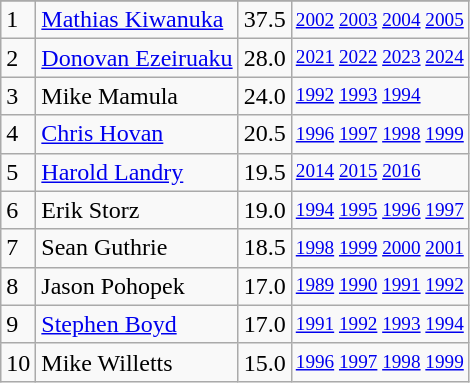<table class="wikitable">
<tr>
</tr>
<tr>
<td>1</td>
<td><a href='#'>Mathias Kiwanuka</a></td>
<td>37.5</td>
<td style="font-size:80%;"><a href='#'>2002</a> <a href='#'>2003</a> <a href='#'>2004</a> <a href='#'>2005</a></td>
</tr>
<tr>
<td>2</td>
<td><a href='#'>Donovan Ezeiruaku</a></td>
<td>28.0</td>
<td style="font-size:80%;"><a href='#'>2021</a> <a href='#'>2022</a> <a href='#'>2023</a> <a href='#'>2024</a></td>
</tr>
<tr>
<td>3</td>
<td>Mike Mamula</td>
<td>24.0</td>
<td style="font-size:80%;"><a href='#'>1992</a> <a href='#'>1993</a> <a href='#'>1994</a></td>
</tr>
<tr>
<td>4</td>
<td><a href='#'>Chris Hovan</a></td>
<td>20.5</td>
<td style="font-size:80%;"><a href='#'>1996</a> <a href='#'>1997</a> <a href='#'>1998</a> <a href='#'>1999</a></td>
</tr>
<tr>
<td>5</td>
<td><a href='#'>Harold Landry</a></td>
<td>19.5</td>
<td style="font-size:80%;"><a href='#'>2014</a> <a href='#'>2015</a> <a href='#'>2016</a></td>
</tr>
<tr>
<td>6</td>
<td>Erik Storz</td>
<td>19.0</td>
<td style="font-size:80%;"><a href='#'>1994</a> <a href='#'>1995</a> <a href='#'>1996</a> <a href='#'>1997</a></td>
</tr>
<tr>
<td>7</td>
<td>Sean Guthrie</td>
<td>18.5</td>
<td style="font-size:80%;"><a href='#'>1998</a> <a href='#'>1999</a> <a href='#'>2000</a> <a href='#'>2001</a></td>
</tr>
<tr>
<td>8</td>
<td>Jason Pohopek</td>
<td>17.0</td>
<td style="font-size:80%;"><a href='#'>1989</a> <a href='#'>1990</a> <a href='#'>1991</a> <a href='#'>1992</a></td>
</tr>
<tr>
<td>9</td>
<td><a href='#'>Stephen Boyd</a></td>
<td>17.0</td>
<td style="font-size:80%;"><a href='#'>1991</a> <a href='#'>1992</a> <a href='#'>1993</a> <a href='#'>1994</a></td>
</tr>
<tr>
<td>10</td>
<td>Mike Willetts</td>
<td>15.0</td>
<td style="font-size:80%;"><a href='#'>1996</a> <a href='#'>1997</a> <a href='#'>1998</a> <a href='#'>1999</a></td>
</tr>
</table>
